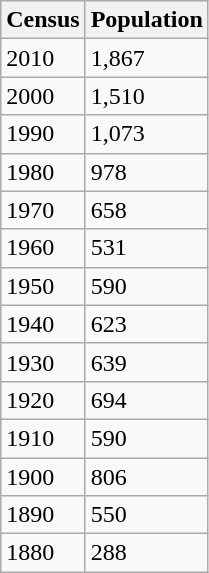<table class="wikitable">
<tr>
<th>Census</th>
<th>Population</th>
</tr>
<tr>
<td>2010</td>
<td>1,867</td>
</tr>
<tr>
<td>2000</td>
<td>1,510</td>
</tr>
<tr>
<td>1990</td>
<td>1,073</td>
</tr>
<tr>
<td>1980</td>
<td>978</td>
</tr>
<tr>
<td>1970</td>
<td>658</td>
</tr>
<tr>
<td>1960</td>
<td>531</td>
</tr>
<tr>
<td>1950</td>
<td>590</td>
</tr>
<tr>
<td>1940</td>
<td>623</td>
</tr>
<tr>
<td>1930</td>
<td>639</td>
</tr>
<tr>
<td>1920</td>
<td>694</td>
</tr>
<tr>
<td>1910</td>
<td>590</td>
</tr>
<tr>
<td>1900</td>
<td>806</td>
</tr>
<tr>
<td>1890</td>
<td>550</td>
</tr>
<tr>
<td>1880</td>
<td>288</td>
</tr>
</table>
